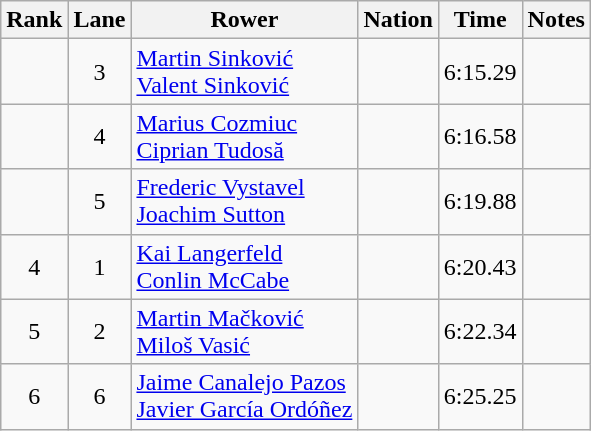<table class="wikitable sortable" style="text-align:center">
<tr>
<th>Rank</th>
<th>Lane</th>
<th>Rower</th>
<th>Nation</th>
<th>Time</th>
<th>Notes</th>
</tr>
<tr>
<td></td>
<td>3</td>
<td align="left"><a href='#'>Martin Sinković</a><br><a href='#'>Valent Sinković</a></td>
<td align="left"></td>
<td>6:15.29</td>
<td></td>
</tr>
<tr>
<td></td>
<td>4</td>
<td align=left><a href='#'>Marius Cozmiuc</a><br><a href='#'>Ciprian Tudosă</a></td>
<td align=left></td>
<td>6:16.58</td>
<td></td>
</tr>
<tr>
<td></td>
<td>5</td>
<td align="left"><a href='#'>Frederic Vystavel</a><br><a href='#'>Joachim Sutton</a></td>
<td align="left"></td>
<td>6:19.88</td>
<td></td>
</tr>
<tr>
<td>4</td>
<td>1</td>
<td align="left"><a href='#'>Kai Langerfeld</a><br><a href='#'>Conlin McCabe</a></td>
<td align="left"></td>
<td>6:20.43</td>
<td></td>
</tr>
<tr>
<td>5</td>
<td>2</td>
<td align=left><a href='#'>Martin Mačković</a><br><a href='#'>Miloš Vasić</a></td>
<td align=left></td>
<td>6:22.34</td>
<td></td>
</tr>
<tr>
<td>6</td>
<td>6</td>
<td align=left><a href='#'>Jaime Canalejo Pazos</a><br><a href='#'>Javier García Ordóñez</a></td>
<td align=left></td>
<td>6:25.25</td>
<td></td>
</tr>
</table>
